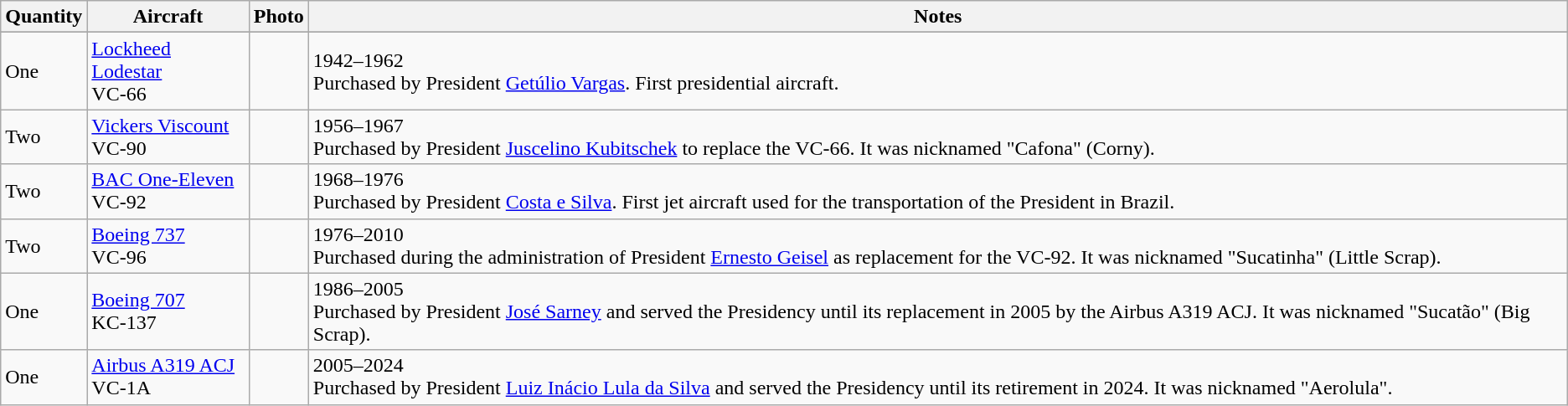<table class="wikitable sortable">
<tr valign="middle">
<th>Quantity</th>
<th>Aircraft</th>
<th>Photo</th>
<th>Notes</th>
</tr>
<tr style="font-weight:bold; background-color: #DDDDDD">
</tr>
<tr>
<td>One</td>
<td><a href='#'>Lockheed Lodestar</a><br>VC-66</td>
<td></td>
<td>1942–1962<br>Purchased by President <a href='#'>Getúlio Vargas</a>. First presidential aircraft.</td>
</tr>
<tr>
<td>Two</td>
<td><a href='#'>Vickers Viscount</a><br>VC-90</td>
<td></td>
<td>1956–1967<br>Purchased by President <a href='#'>Juscelino Kubitschek</a> to replace the VC-66. It was nicknamed "Cafona" (Corny).</td>
</tr>
<tr>
<td>Two</td>
<td><a href='#'>BAC One-Eleven</a><br>VC-92</td>
<td></td>
<td>1968–1976<br>Purchased by President <a href='#'>Costa e Silva</a>. First jet aircraft used for the transportation of the President in Brazil.</td>
</tr>
<tr>
<td>Two</td>
<td><a href='#'>Boeing 737</a><br>VC-96</td>
<td></td>
<td>1976–2010<br>Purchased during the administration of President <a href='#'>Ernesto Geisel</a> as replacement for the VC-92. It was nicknamed "Sucatinha" (Little Scrap).</td>
</tr>
<tr>
<td>One</td>
<td><a href='#'>Boeing 707</a><br>KC-137</td>
<td></td>
<td>1986–2005<br>Purchased by President <a href='#'>José Sarney</a> and served the Presidency until its replacement in 2005 by the Airbus A319 ACJ. It was nicknamed "Sucatão" (Big Scrap).</td>
</tr>
<tr>
<td>One</td>
<td><a href='#'>Airbus A319 ACJ</a><br>VC-1A</td>
<td></td>
<td>2005–2024<br>Purchased by President <a href='#'>Luiz Inácio Lula da Silva</a> and served the Presidency until its retirement in 2024. It was nicknamed "Aerolula".</td>
</tr>
</table>
